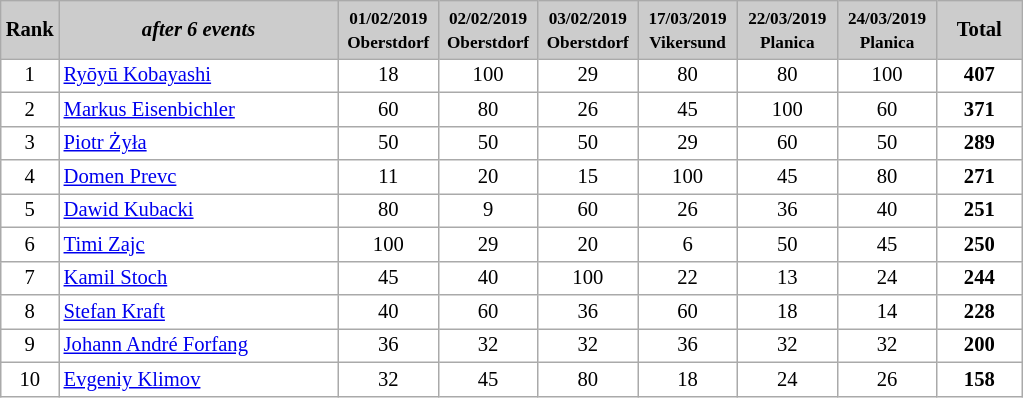<table class="wikitable plainrowheaders" style="background:#fff; font-size:86%; line-height:16px; border:gray solid 1px; border-collapse:collapse;">
<tr style="background:#ccc; text-align:center;">
<th scope="col" style="background:#ccc;" width=10px;">Rank</th>
<th scope="col" style="background:#ccc;" width=180px;"><em>after 6 events</em></th>
<th scope="col" style="background:#ccc;" width=60px;"><small>01/02/2019<br>Oberstdorf</small></th>
<th scope="col" style="background:#ccc;" width=60px;"><small>02/02/2019<br>Oberstdorf</small></th>
<th scope="col" style="background:#ccc;" width=60px;"><small>03/02/2019<br>Oberstdorf</small></th>
<th scope="col" style="background:#ccc;" width=60px;"><small>17/03/2019<br>Vikersund</small></th>
<th scope="col" style="background:#ccc;" width=60px;"><small>22/03/2019<br>Planica</small></th>
<th scope="col" style="background:#ccc;" width=60px;"><small>24/03/2019<br>Planica</small></th>
<th scope="col" style="background:#ccc;" width=50px;">Total</th>
</tr>
<tr align=center>
<td>1</td>
<td align=left> <a href='#'>Ryōyū Kobayashi</a></td>
<td>18</td>
<td>100</td>
<td>29</td>
<td>80</td>
<td>80</td>
<td>100</td>
<td><strong>407</strong></td>
</tr>
<tr align=center>
<td>2</td>
<td align=left> <a href='#'>Markus Eisenbichler</a></td>
<td>60</td>
<td>80</td>
<td>26</td>
<td>45</td>
<td>100</td>
<td>60</td>
<td><strong>371</strong></td>
</tr>
<tr align=center>
<td>3</td>
<td align=left> <a href='#'>Piotr Żyła</a></td>
<td>50</td>
<td>50</td>
<td>50</td>
<td>29</td>
<td>60</td>
<td>50</td>
<td><strong>289</strong></td>
</tr>
<tr align=center>
<td>4</td>
<td align=left> <a href='#'>Domen Prevc</a></td>
<td>11</td>
<td>20</td>
<td>15</td>
<td>100</td>
<td>45</td>
<td>80</td>
<td><strong>271</strong></td>
</tr>
<tr align=center>
<td>5</td>
<td align=left> <a href='#'>Dawid Kubacki</a></td>
<td>80</td>
<td>9</td>
<td>60</td>
<td>26</td>
<td>36</td>
<td>40</td>
<td><strong>251</strong></td>
</tr>
<tr align=center>
<td>6</td>
<td align=left> <a href='#'>Timi Zajc</a></td>
<td>100</td>
<td>29</td>
<td>20</td>
<td>6</td>
<td>50</td>
<td>45</td>
<td><strong>250</strong></td>
</tr>
<tr align=center>
<td>7</td>
<td align=left> <a href='#'>Kamil Stoch</a></td>
<td>45</td>
<td>40</td>
<td>100</td>
<td>22</td>
<td>13</td>
<td>24</td>
<td><strong>244</strong></td>
</tr>
<tr align=center>
<td>8</td>
<td align=left> <a href='#'>Stefan Kraft</a></td>
<td>40</td>
<td>60</td>
<td>36</td>
<td>60</td>
<td>18</td>
<td>14</td>
<td><strong>228</strong></td>
</tr>
<tr align=center>
<td>9</td>
<td align=left> <a href='#'>Johann André Forfang</a></td>
<td>36</td>
<td>32</td>
<td>32</td>
<td>36</td>
<td>32</td>
<td>32</td>
<td><strong>200</strong></td>
</tr>
<tr align=center>
<td>10</td>
<td align=left> <a href='#'>Evgeniy Klimov</a></td>
<td>32</td>
<td>45</td>
<td>80</td>
<td>18</td>
<td>24</td>
<td>26</td>
<td><strong>158</strong></td>
</tr>
</table>
